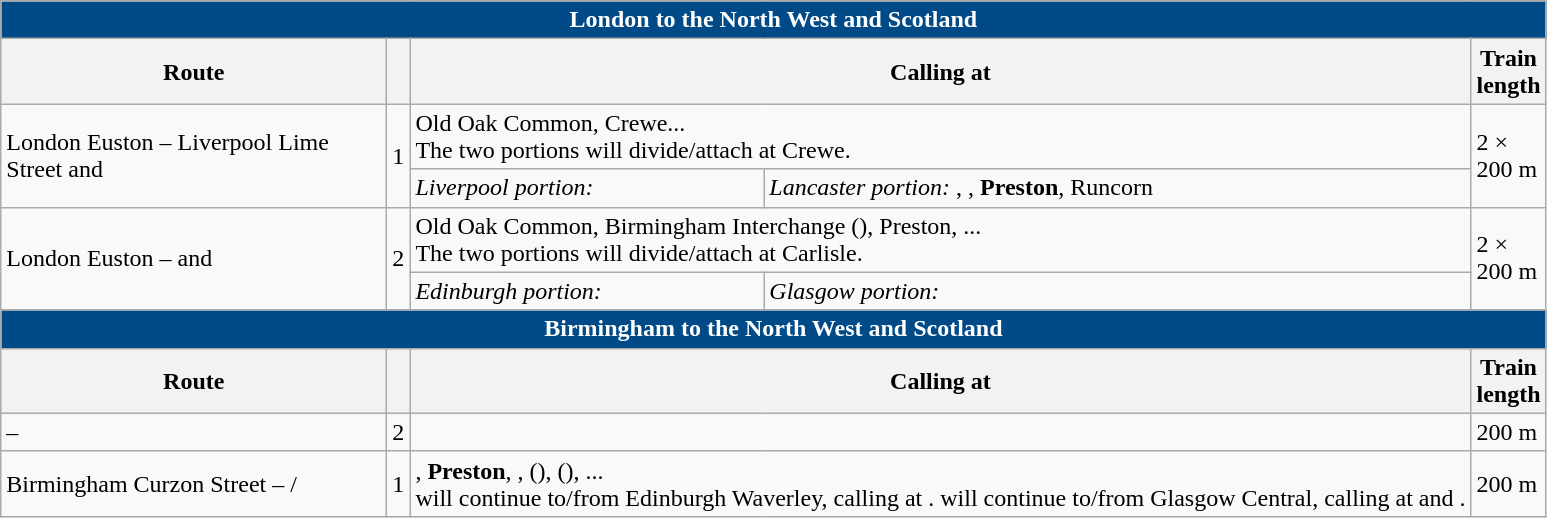<table class="wikitable">
<tr>
<th colspan="5" style="background:#004a87; color:#FFFFFF">London to the North West and Scotland</th>
</tr>
<tr>
<th width="250">Route</th>
<th></th>
<th colspan="2">Calling at</th>
<th>Train<br>length</th>
</tr>
<tr>
<td rowspan="2">London Euston – Liverpool Lime Street and </td>
<td rowspan="2">1</td>
<td colspan="2">Old Oak Common, Crewe...<br>The two portions will divide/attach at Crewe.</td>
<td rowspan="2">2 ×<br>200 m</td>
</tr>
<tr>
<td><em>Liverpool portion:</em> </td>
<td><em>Lancaster portion:</em> , , <strong>Preston</strong>, Runcorn</td>
</tr>
<tr>
<td rowspan="2">London Euston –  and </td>
<td rowspan="2">2</td>
<td colspan="2">Old Oak Common, Birmingham Interchange (), Preston, ...<br>The two portions will divide/attach at Carlisle.</td>
<td rowspan="2">2 ×<br>200 m</td>
</tr>
<tr>
<td><em>Edinburgh portion:</em> </td>
<td><em>Glasgow portion:</em> </td>
</tr>
<tr>
<th colspan="5" style="background:#004a87; color:#FFFFFF">Birmingham to the North West and Scotland</th>
</tr>
<tr>
<th width="250">Route</th>
<th></th>
<th colspan="2">Calling at</th>
<th>Train<br>length</th>
</tr>
<tr>
<td> – </td>
<td>2</td>
<td colspan="2"></td>
<td>200 m</td>
</tr>
<tr>
<td>Birmingham Curzon Street – /</td>
<td>1</td>
<td colspan="2">, <strong>Preston</strong>, , (),  (), ...<br> will continue to/from Edinburgh Waverley, calling at .
 will continue to/from Glasgow Central, calling at  and .</td>
<td>200 m</td>
</tr>
</table>
